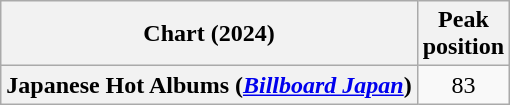<table class="wikitable plainrowheaders" style="text-align:center">
<tr>
<th scope="col">Chart (2024)</th>
<th scope="col">Peak<br>position</th>
</tr>
<tr>
<th scope="row">Japanese Hot Albums (<em><a href='#'>Billboard Japan</a></em>)</th>
<td>83</td>
</tr>
</table>
